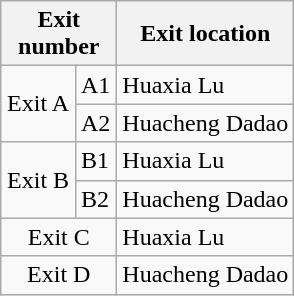<table class="wikitable">
<tr>
<th style="width:70px" colspan="2">Exit number</th>
<th>Exit location</th>
</tr>
<tr>
<td align="center" rowspan="2">Exit A</td>
<td>A1</td>
<td>Huaxia Lu</td>
</tr>
<tr>
<td>A2</td>
<td>Huacheng Dadao</td>
</tr>
<tr>
<td align="center" rowspan="2">Exit B</td>
<td>B1</td>
<td>Huaxia Lu</td>
</tr>
<tr>
<td>B2</td>
<td>Huacheng Dadao</td>
</tr>
<tr>
<td align="center" colspan="2">Exit C</td>
<td>Huaxia Lu</td>
</tr>
<tr>
<td align="center" colspan="2">Exit D</td>
<td>Huacheng Dadao</td>
</tr>
</table>
